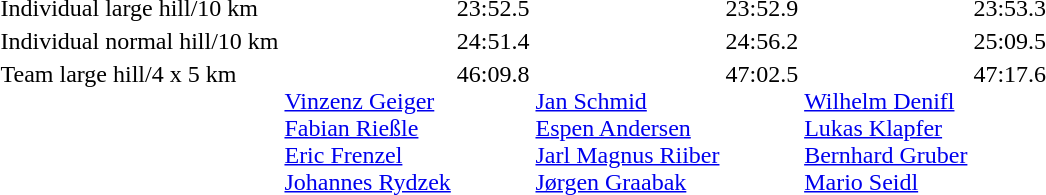<table>
<tr valign="top">
<td>Individual large hill/10 km<br></td>
<td></td>
<td>23:52.5</td>
<td></td>
<td>23:52.9</td>
<td></td>
<td>23:53.3</td>
</tr>
<tr valign="top">
<td>Individual normal hill/10 km<br></td>
<td></td>
<td>24:51.4</td>
<td></td>
<td>24:56.2</td>
<td></td>
<td>25:09.5</td>
</tr>
<tr valign="top">
<td>Team large hill/4 x 5 km<br></td>
<td><br><a href='#'>Vinzenz Geiger</a><br><a href='#'>Fabian Rießle</a><br><a href='#'>Eric Frenzel</a><br><a href='#'>Johannes Rydzek</a></td>
<td>46:09.8</td>
<td><br><a href='#'>Jan Schmid</a><br><a href='#'>Espen Andersen</a><br><a href='#'>Jarl Magnus Riiber</a><br><a href='#'>Jørgen Graabak</a></td>
<td>47:02.5</td>
<td><br><a href='#'>Wilhelm Denifl</a><br><a href='#'>Lukas Klapfer</a><br><a href='#'>Bernhard Gruber</a><br><a href='#'>Mario Seidl</a></td>
<td>47:17.6</td>
</tr>
</table>
